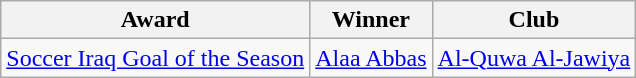<table class="wikitable">
<tr>
<th>Award</th>
<th>Winner</th>
<th>Club</th>
</tr>
<tr>
<td><a href='#'>Soccer Iraq Goal of the Season</a></td>
<td> <a href='#'>Alaa Abbas</a></td>
<td><a href='#'>Al-Quwa Al-Jawiya</a></td>
</tr>
</table>
